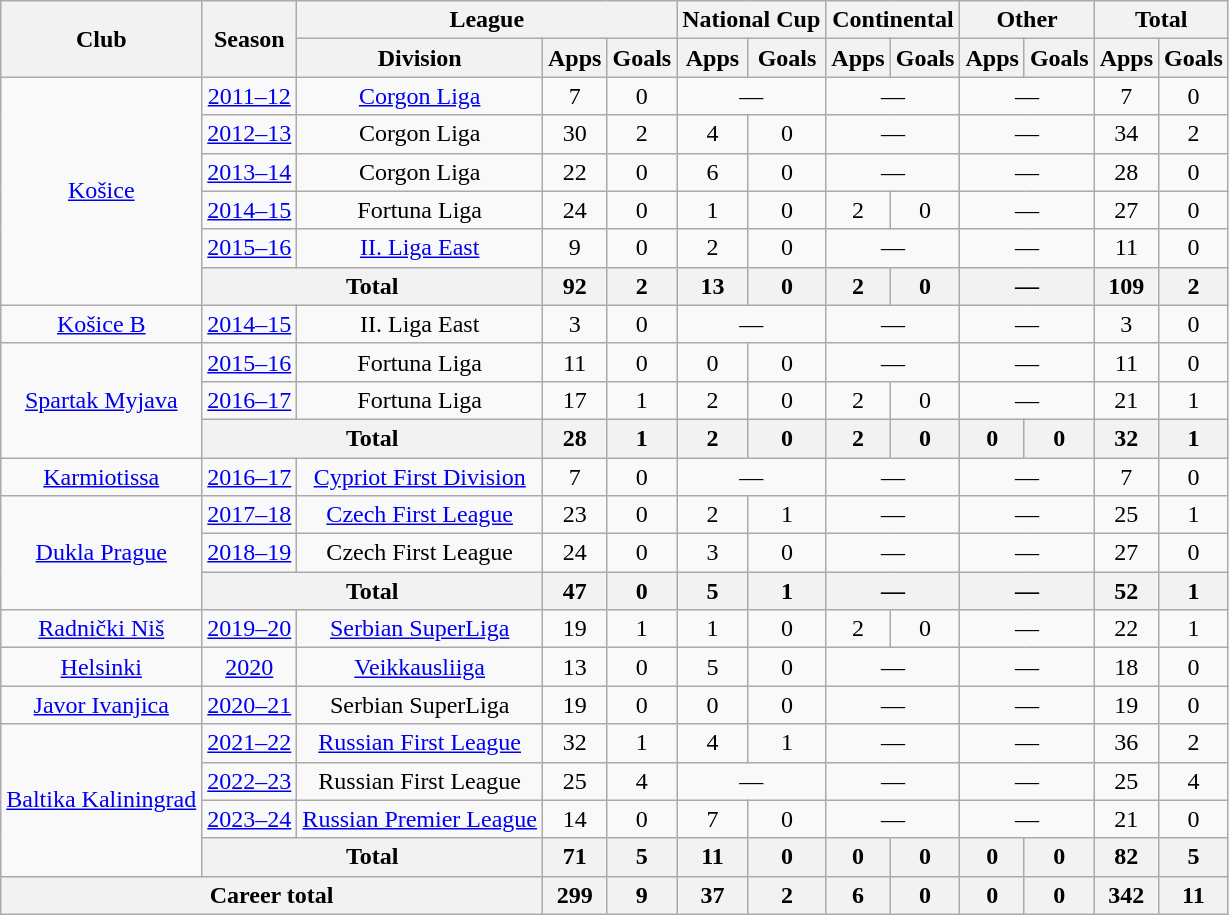<table class="wikitable" style="text-align:center">
<tr>
<th rowspan="2">Club</th>
<th rowspan="2">Season</th>
<th colspan="3">League</th>
<th colspan="2">National Cup</th>
<th colspan="2">Continental</th>
<th colspan="2">Other</th>
<th colspan="2">Total</th>
</tr>
<tr>
<th>Division</th>
<th>Apps</th>
<th>Goals</th>
<th>Apps</th>
<th>Goals</th>
<th>Apps</th>
<th>Goals</th>
<th>Apps</th>
<th>Goals</th>
<th>Apps</th>
<th>Goals</th>
</tr>
<tr>
<td rowspan="6"><a href='#'>Košice</a></td>
<td><a href='#'>2011–12</a></td>
<td><a href='#'>Corgon Liga</a></td>
<td>7</td>
<td>0</td>
<td colspan="2">—</td>
<td colspan="2">—</td>
<td colspan="2">—</td>
<td>7</td>
<td>0</td>
</tr>
<tr>
<td><a href='#'>2012–13</a></td>
<td>Corgon Liga</td>
<td>30</td>
<td>2</td>
<td>4</td>
<td>0</td>
<td colspan="2">—</td>
<td colspan="2">—</td>
<td>34</td>
<td>2</td>
</tr>
<tr>
<td><a href='#'>2013–14</a></td>
<td>Corgon Liga</td>
<td>22</td>
<td>0</td>
<td>6</td>
<td>0</td>
<td colspan="2">—</td>
<td colspan="2">—</td>
<td>28</td>
<td>0</td>
</tr>
<tr>
<td><a href='#'>2014–15</a></td>
<td>Fortuna Liga</td>
<td>24</td>
<td>0</td>
<td>1</td>
<td>0</td>
<td>2</td>
<td>0</td>
<td colspan="2">—</td>
<td>27</td>
<td>0</td>
</tr>
<tr>
<td><a href='#'>2015–16</a></td>
<td><a href='#'>II. Liga East</a></td>
<td>9</td>
<td>0</td>
<td>2</td>
<td>0</td>
<td colspan="2">—</td>
<td colspan="2">—</td>
<td>11</td>
<td>0</td>
</tr>
<tr>
<th colspan=2>Total</th>
<th>92</th>
<th>2</th>
<th>13</th>
<th>0</th>
<th>2</th>
<th>0</th>
<th colspan="2">—</th>
<th>109</th>
<th>2</th>
</tr>
<tr>
<td><a href='#'>Košice B</a></td>
<td><a href='#'>2014–15</a></td>
<td>II. Liga East</td>
<td>3</td>
<td>0</td>
<td colspan="2">—</td>
<td colspan="2">—</td>
<td colspan="2">—</td>
<td>3</td>
<td>0</td>
</tr>
<tr>
<td rowspan="3"><a href='#'>Spartak Myjava</a></td>
<td><a href='#'>2015–16</a></td>
<td>Fortuna Liga</td>
<td>11</td>
<td>0</td>
<td>0</td>
<td>0</td>
<td colspan="2">—</td>
<td colspan="2">—</td>
<td>11</td>
<td>0</td>
</tr>
<tr>
<td><a href='#'>2016–17</a></td>
<td>Fortuna Liga</td>
<td>17</td>
<td>1</td>
<td>2</td>
<td>0</td>
<td>2</td>
<td>0</td>
<td colspan="2">—</td>
<td>21</td>
<td>1</td>
</tr>
<tr>
<th colspan=2>Total</th>
<th>28</th>
<th>1</th>
<th>2</th>
<th>0</th>
<th>2</th>
<th>0</th>
<th>0</th>
<th>0</th>
<th>32</th>
<th>1</th>
</tr>
<tr>
<td><a href='#'>Karmiotissa</a></td>
<td><a href='#'>2016–17</a></td>
<td><a href='#'>Cypriot First Division</a></td>
<td>7</td>
<td>0</td>
<td colspan="2">—</td>
<td colspan="2">—</td>
<td colspan="2">—</td>
<td>7</td>
<td>0</td>
</tr>
<tr>
<td rowspan="3"><a href='#'>Dukla Prague</a></td>
<td><a href='#'>2017–18</a></td>
<td><a href='#'>Czech First League</a></td>
<td>23</td>
<td>0</td>
<td>2</td>
<td>1</td>
<td colspan="2">—</td>
<td colspan="2">—</td>
<td>25</td>
<td>1</td>
</tr>
<tr>
<td><a href='#'>2018–19</a></td>
<td>Czech First League</td>
<td>24</td>
<td>0</td>
<td>3</td>
<td>0</td>
<td colspan="2">—</td>
<td colspan="2">—</td>
<td>27</td>
<td>0</td>
</tr>
<tr>
<th colspan=2>Total</th>
<th>47</th>
<th>0</th>
<th>5</th>
<th>1</th>
<th colspan="2">—</th>
<th colspan="2">—</th>
<th>52</th>
<th>1</th>
</tr>
<tr>
<td><a href='#'>Radnički Niš</a></td>
<td><a href='#'>2019–20</a></td>
<td><a href='#'>Serbian SuperLiga</a></td>
<td>19</td>
<td>1</td>
<td>1</td>
<td>0</td>
<td>2</td>
<td>0</td>
<td colspan="2">—</td>
<td>22</td>
<td>1</td>
</tr>
<tr>
<td><a href='#'>Helsinki</a></td>
<td><a href='#'>2020</a></td>
<td><a href='#'>Veikkausliiga</a></td>
<td>13</td>
<td>0</td>
<td>5</td>
<td>0</td>
<td colspan="2">—</td>
<td colspan="2">—</td>
<td>18</td>
<td>0</td>
</tr>
<tr>
<td><a href='#'>Javor Ivanjica</a></td>
<td><a href='#'>2020–21</a></td>
<td>Serbian SuperLiga</td>
<td>19</td>
<td>0</td>
<td>0</td>
<td>0</td>
<td colspan="2">—</td>
<td colspan="2">—</td>
<td>19</td>
<td>0</td>
</tr>
<tr>
<td rowspan="4"><a href='#'>Baltika Kaliningrad</a></td>
<td><a href='#'>2021–22</a></td>
<td><a href='#'>Russian First League</a></td>
<td>32</td>
<td>1</td>
<td>4</td>
<td>1</td>
<td colspan="2">—</td>
<td colspan="2">—</td>
<td>36</td>
<td>2</td>
</tr>
<tr>
<td><a href='#'>2022–23</a></td>
<td>Russian First League</td>
<td>25</td>
<td>4</td>
<td colspan="2">—</td>
<td colspan="2">—</td>
<td colspan="2">—</td>
<td>25</td>
<td>4</td>
</tr>
<tr>
<td><a href='#'>2023–24</a></td>
<td><a href='#'>Russian Premier League</a></td>
<td>14</td>
<td>0</td>
<td>7</td>
<td>0</td>
<td colspan="2">—</td>
<td colspan="2">—</td>
<td>21</td>
<td>0</td>
</tr>
<tr>
<th colspan=2>Total</th>
<th>71</th>
<th>5</th>
<th>11</th>
<th>0</th>
<th>0</th>
<th>0</th>
<th>0</th>
<th>0</th>
<th>82</th>
<th>5</th>
</tr>
<tr>
<th colspan=3>Career total</th>
<th>299</th>
<th>9</th>
<th>37</th>
<th>2</th>
<th>6</th>
<th>0</th>
<th>0</th>
<th>0</th>
<th>342</th>
<th>11</th>
</tr>
</table>
